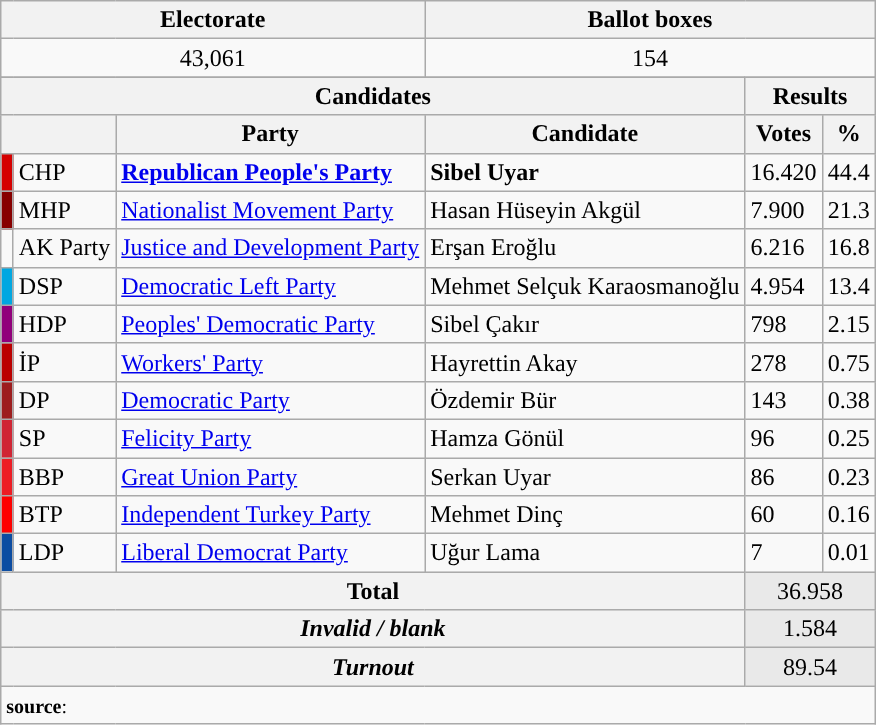<table class="wikitable">
<tr style="background-color:#F2F2F2">
<td align="center" colspan="3"><strong>Electorate</strong></td>
<td align="center" colspan="7"><strong>Ballot boxes</strong></td>
</tr>
<tr align="left">
<td align="center" colspan="3">43,061</td>
<td align="center" colspan="7">154</td>
</tr>
<tr>
</tr>
<tr style="background-color:#E9E9E9">
</tr>
<tr>
<th align="center" colspan="4">Candidates</th>
<th align="center" colspan="6">Results</th>
</tr>
<tr style="background-color:#E9E9E9">
<th align="center" colspan="2"></th>
<th align="center">Party</th>
<th align="center">Candidate</th>
<th align="center">Votes</th>
<th align="center">%</th>
</tr>
<tr align="left">
<td bgcolor="#d50000" width=1></td>
<td>CHP</td>
<td><strong><a href='#'>Republican People's Party</a></strong></td>
<td><strong>Sibel Uyar</strong></td>
<td>16.420</td>
<td>44.4</td>
</tr>
<tr align="left">
<td bgcolor="#870000" width=1></td>
<td>MHP</td>
<td><a href='#'>Nationalist Movement Party</a></td>
<td>Hasan Hüseyin Akgül</td>
<td>7.900</td>
<td>21.3</td>
</tr>
<tr align="left">
<td></td>
<td>AK Party</td>
<td><a href='#'>Justice and Development Party</a></td>
<td>Erşan Eroğlu</td>
<td>6.216</td>
<td>16.8</td>
</tr>
<tr align="left">
<td bgcolor="#01A7E1" width=1></td>
<td>DSP</td>
<td><a href='#'>Democratic Left Party</a></td>
<td>Mehmet Selçuk Karaosmanoğlu</td>
<td>4.954</td>
<td>13.4</td>
</tr>
<tr align="left">
<td bgcolor="#91007B" width=1></td>
<td>HDP</td>
<td><a href='#'>Peoples' Democratic Party</a></td>
<td>Sibel Çakır</td>
<td>798</td>
<td>2.15</td>
</tr>
<tr align="left">
<td bgcolor="#BB0000" width=1></td>
<td>İP</td>
<td><a href='#'>Workers' Party</a></td>
<td>Hayrettin Akay</td>
<td>278</td>
<td>0.75</td>
</tr>
<tr align="left">
<td bgcolor="#9D1D1E" width=1></td>
<td>DP</td>
<td><a href='#'>Democratic Party</a></td>
<td>Özdemir Bür</td>
<td>143</td>
<td>0.38</td>
</tr>
<tr align="left">
<td bgcolor="#D02433" width=1></td>
<td>SP</td>
<td><a href='#'>Felicity Party</a></td>
<td>Hamza Gönül</td>
<td>96</td>
<td>0.25</td>
</tr>
<tr align="left">
<td bgcolor="#ED1C24" width=1></td>
<td>BBP</td>
<td><a href='#'>Great Union Party</a></td>
<td>Serkan Uyar</td>
<td>86</td>
<td>0.23</td>
</tr>
<tr align="left">
<td bgcolor="#FE0000" width=1></td>
<td>BTP</td>
<td><a href='#'>Independent Turkey Party</a></td>
<td>Mehmet Dinç</td>
<td>60</td>
<td>0.16</td>
</tr>
<tr align="left">
<td bgcolor="#0C4DA2" width=1></td>
<td>LDP</td>
<td><a href='#'>Liberal Democrat Party</a></td>
<td>Uğur Lama</td>
<td>7</td>
<td>0.01</td>
</tr>
<tr style="background-color:#E9E9E9" align="left">
<th align="center" colspan="4"><strong>Total</strong></th>
<td align="center" colspan="5">36.958</td>
</tr>
<tr style="background-color:#E9E9E9" align="left">
<th align="center" colspan="4"><em>Invalid / blank</em></th>
<td align="center" colspan="5">1.584</td>
</tr>
<tr style="background-color:#E9E9E9" align="left">
<th align="center" colspan="4"><em>Turnout</em></th>
<td align="center" colspan="5">89.54</td>
</tr>
<tr>
<td align="left" colspan=10><small><strong>source</strong>: </small></td>
</tr>
</table>
